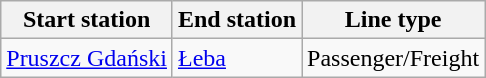<table class="wikitable">
<tr>
<th>Start station</th>
<th>End station</th>
<th>Line type</th>
</tr>
<tr>
<td><a href='#'>Pruszcz Gdański</a></td>
<td><a href='#'>Łeba</a></td>
<td>Passenger/Freight</td>
</tr>
</table>
